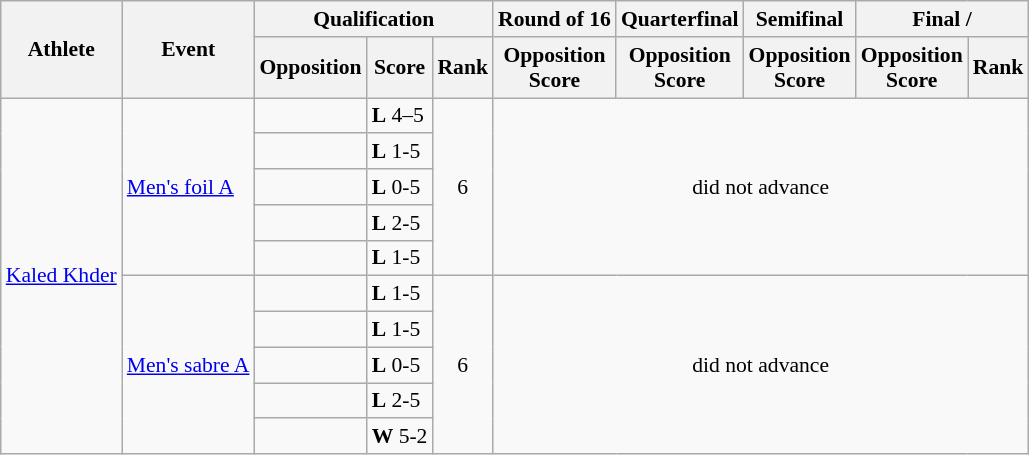<table class=wikitable style="font-size:90%">
<tr>
<th rowspan="2">Athlete</th>
<th rowspan="2">Event</th>
<th colspan="3">Qualification</th>
<th>Round of 16</th>
<th>Quarterfinal</th>
<th>Semifinal</th>
<th colspan="2">Final / </th>
</tr>
<tr>
<th>Opposition</th>
<th>Score</th>
<th>Rank</th>
<th>Opposition<br>Score</th>
<th>Opposition<br>Score</th>
<th>Opposition<br>Score</th>
<th>Opposition<br>Score</th>
<th>Rank</th>
</tr>
<tr>
<td rowspan=10><a href='#'>Kaled Khder</a></td>
<td rowspan=5><a href='#'>Men's foil A</a></td>
<td></td>
<td><strong>L</strong> 4–5</td>
<td align="center" rowspan=5>6</td>
<td align="center" rowspan=5 colspan=5>did not advance</td>
</tr>
<tr>
<td></td>
<td><strong>L</strong> 1-5</td>
</tr>
<tr>
<td></td>
<td><strong>L</strong> 0-5</td>
</tr>
<tr>
<td></td>
<td><strong>L</strong> 2-5</td>
</tr>
<tr>
<td></td>
<td><strong>L</strong> 1-5</td>
</tr>
<tr>
<td rowspan=5><a href='#'>Men's sabre A</a></td>
<td></td>
<td><strong>L</strong> 1-5</td>
<td align="center" rowspan=5>6</td>
<td align="center" rowspan=5 colspan=5>did not advance</td>
</tr>
<tr>
<td></td>
<td><strong>L</strong> 1-5</td>
</tr>
<tr>
<td></td>
<td><strong>L</strong> 0-5</td>
</tr>
<tr>
<td></td>
<td><strong>L</strong> 2-5</td>
</tr>
<tr>
<td></td>
<td><strong>W</strong> 5-2</td>
</tr>
</table>
